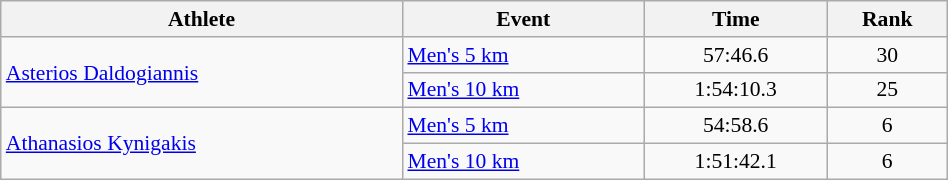<table class="wikitable" style="text-align:center; font-size:90%; width:50%;">
<tr>
<th>Athlete</th>
<th>Event</th>
<th>Time</th>
<th>Rank</th>
</tr>
<tr>
<td align=left rowspan=2><a href='#'>Asterios Daldogiannis</a></td>
<td align=left><a href='#'>Men's 5 km</a></td>
<td>57:46.6</td>
<td>30</td>
</tr>
<tr>
<td align=left><a href='#'>Men's 10 km</a></td>
<td>1:54:10.3</td>
<td>25</td>
</tr>
<tr>
<td align=left rowspan=2><a href='#'>Athanasios Kynigakis</a></td>
<td align=left><a href='#'>Men's 5 km</a></td>
<td>54:58.6</td>
<td>6</td>
</tr>
<tr>
<td align=left><a href='#'>Men's 10 km</a></td>
<td>1:51:42.1</td>
<td>6</td>
</tr>
</table>
